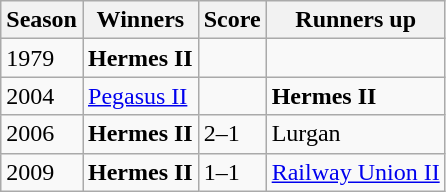<table class="wikitable collapsible">
<tr>
<th>Season</th>
<th>Winners</th>
<th>Score</th>
<th>Runners up</th>
</tr>
<tr>
<td>1979</td>
<td><strong>Hermes II</strong></td>
<td></td>
<td></td>
</tr>
<tr>
<td>2004</td>
<td><a href='#'>Pegasus II</a></td>
<td></td>
<td><strong>Hermes II</strong></td>
</tr>
<tr>
<td>2006</td>
<td><strong>Hermes II</strong></td>
<td>2–1</td>
<td>Lurgan</td>
</tr>
<tr>
<td>2009</td>
<td><strong>Hermes II</strong></td>
<td>1–1</td>
<td><a href='#'>Railway Union II</a></td>
</tr>
</table>
